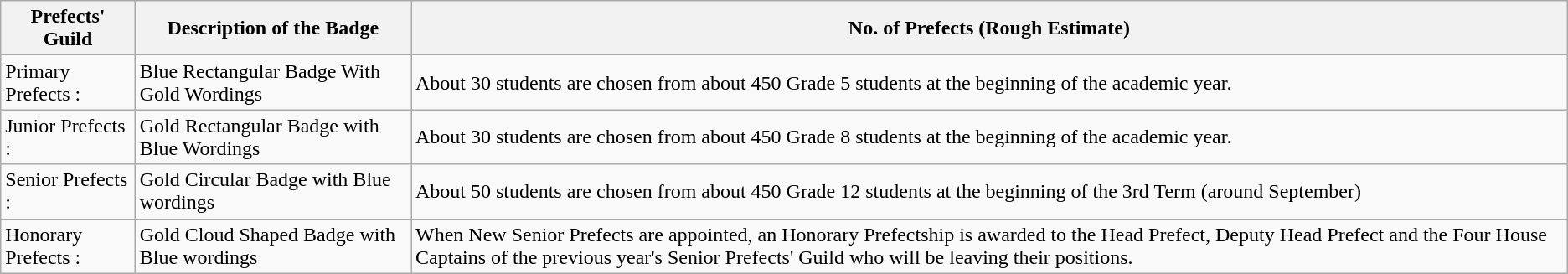<table class="wikitable">
<tr>
<th>Prefects' Guild</th>
<th>Description of the Badge</th>
<th>No. of Prefects (Rough Estimate)</th>
</tr>
<tr>
<td>Primary Prefects :</td>
<td>Blue Rectangular Badge With Gold Wordings</td>
<td>About 30 students are chosen from about 450 Grade  5 students at the beginning of the academic year.</td>
</tr>
<tr>
<td>Junior  Prefects :</td>
<td>Gold Rectangular Badge with Blue Wordings</td>
<td>About 30 students are chosen from about 450 Grade  8 students at the beginning of the academic year.</td>
</tr>
<tr>
<td>Senior  Prefects :</td>
<td>Gold Circular Badge with Blue wordings</td>
<td>About 50 students are chosen from about 450 Grade 12 students at the beginning of the 3rd Term (around September)</td>
</tr>
<tr>
<td>Honorary Prefects :</td>
<td>Gold Cloud Shaped Badge with Blue wordings</td>
<td>When New Senior Prefects are appointed, an Honorary Prefectship is awarded to the Head Prefect, Deputy Head Prefect and the Four House Captains of the previous year's Senior Prefects' Guild who will be leaving their positions.</td>
</tr>
</table>
